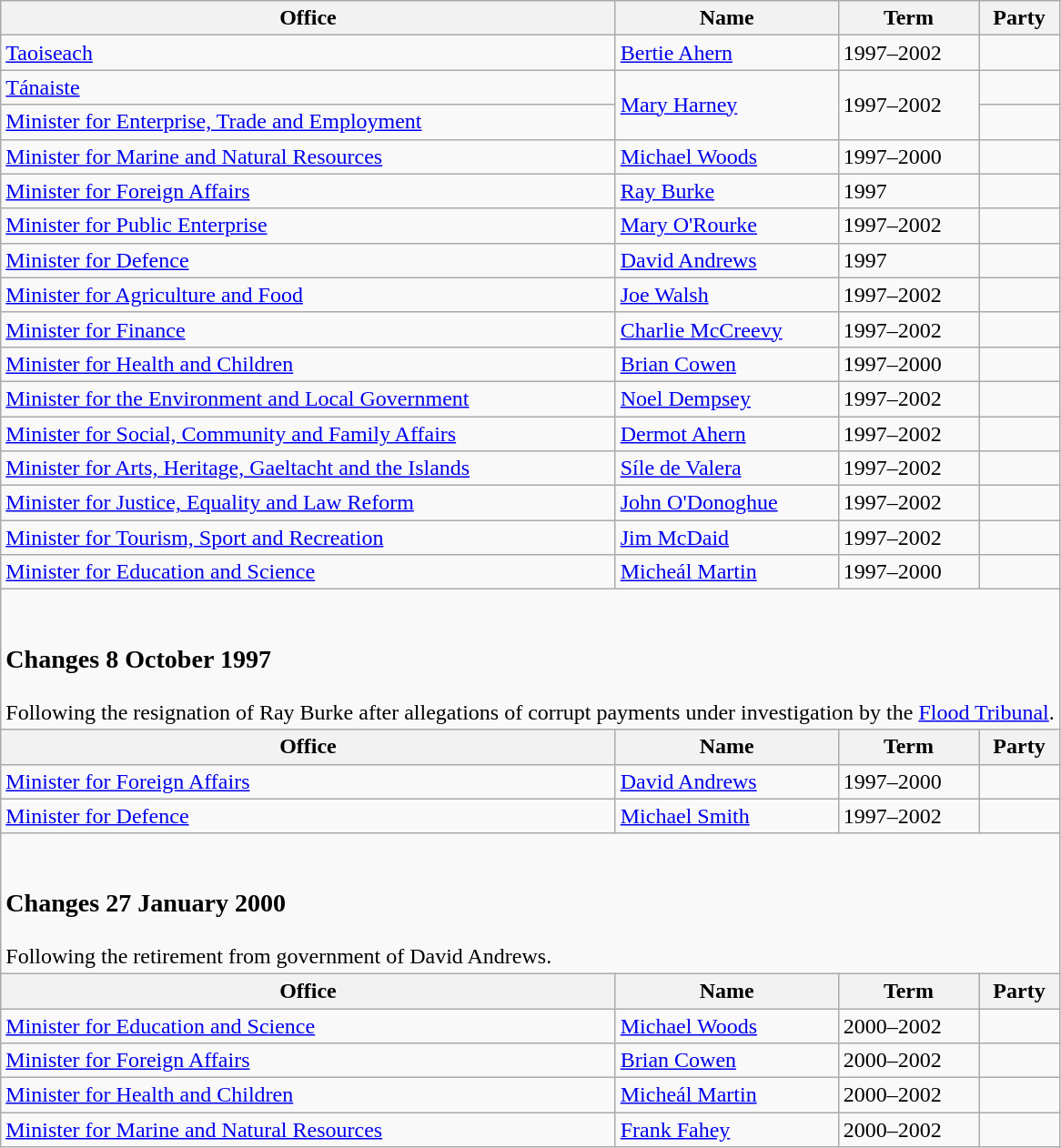<table class="wikitable">
<tr>
<th>Office</th>
<th>Name</th>
<th>Term</th>
<th colspan="2">Party</th>
</tr>
<tr>
<td><a href='#'>Taoiseach</a></td>
<td><a href='#'>Bertie Ahern</a></td>
<td>1997–2002</td>
<td></td>
</tr>
<tr>
<td><a href='#'>Tánaiste</a></td>
<td rowspan=2><a href='#'>Mary Harney</a></td>
<td rowspan=2>1997–2002</td>
<td></td>
</tr>
<tr>
<td><a href='#'>Minister for Enterprise, Trade and Employment</a></td>
</tr>
<tr>
<td><a href='#'>Minister for Marine and Natural Resources</a></td>
<td><a href='#'>Michael Woods</a></td>
<td>1997–2000</td>
<td></td>
</tr>
<tr>
<td><a href='#'>Minister for Foreign Affairs</a></td>
<td><a href='#'>Ray Burke</a></td>
<td>1997</td>
<td></td>
</tr>
<tr>
<td><a href='#'>Minister for Public Enterprise</a></td>
<td><a href='#'>Mary O'Rourke</a></td>
<td>1997–2002</td>
<td></td>
</tr>
<tr>
<td><a href='#'>Minister for Defence</a></td>
<td><a href='#'>David Andrews</a></td>
<td>1997</td>
<td></td>
</tr>
<tr>
<td><a href='#'>Minister for Agriculture and Food</a></td>
<td><a href='#'>Joe Walsh</a></td>
<td>1997–2002</td>
<td></td>
</tr>
<tr>
<td><a href='#'>Minister for Finance</a></td>
<td><a href='#'>Charlie McCreevy</a></td>
<td>1997–2002</td>
<td></td>
</tr>
<tr>
<td><a href='#'>Minister for Health and Children</a></td>
<td><a href='#'>Brian Cowen</a></td>
<td>1997–2000</td>
<td></td>
</tr>
<tr>
<td><a href='#'>Minister for the Environment and Local Government</a></td>
<td><a href='#'>Noel Dempsey</a></td>
<td>1997–2002</td>
<td></td>
</tr>
<tr>
<td><a href='#'>Minister for Social, Community and Family Affairs</a></td>
<td><a href='#'>Dermot Ahern</a></td>
<td>1997–2002</td>
<td></td>
</tr>
<tr>
<td><a href='#'>Minister for Arts, Heritage, Gaeltacht and the Islands</a></td>
<td><a href='#'>Síle de Valera</a></td>
<td>1997–2002</td>
<td></td>
</tr>
<tr>
<td><a href='#'>Minister for Justice, Equality and Law Reform</a></td>
<td><a href='#'>John O'Donoghue</a></td>
<td>1997–2002</td>
<td></td>
</tr>
<tr>
<td><a href='#'>Minister for Tourism, Sport and Recreation</a></td>
<td><a href='#'>Jim McDaid</a></td>
<td>1997–2002</td>
<td></td>
</tr>
<tr>
<td><a href='#'>Minister for Education and Science</a></td>
<td><a href='#'>Micheál Martin</a></td>
<td>1997–2000</td>
<td></td>
</tr>
<tr>
<td colspan="5"><br><h3>Changes 8 October 1997</h3>Following the resignation of Ray Burke after allegations of corrupt payments under investigation by the <a href='#'>Flood Tribunal</a>.</td>
</tr>
<tr>
<th>Office</th>
<th>Name</th>
<th>Term</th>
<th colspan="2">Party</th>
</tr>
<tr>
<td><a href='#'>Minister for Foreign Affairs</a></td>
<td><a href='#'>David Andrews</a></td>
<td>1997–2000</td>
<td></td>
</tr>
<tr>
<td><a href='#'>Minister for Defence</a></td>
<td><a href='#'>Michael Smith</a></td>
<td>1997–2002</td>
<td></td>
</tr>
<tr>
<td colspan="5"><br><h3>Changes 27 January 2000</h3>Following the retirement from government of David Andrews.</td>
</tr>
<tr>
<th>Office</th>
<th>Name</th>
<th>Term</th>
<th colspan="2">Party</th>
</tr>
<tr>
<td><a href='#'>Minister for Education and Science</a></td>
<td><a href='#'>Michael Woods</a></td>
<td>2000–2002</td>
<td></td>
</tr>
<tr>
<td><a href='#'>Minister for Foreign Affairs</a></td>
<td><a href='#'>Brian Cowen</a></td>
<td>2000–2002</td>
<td></td>
</tr>
<tr>
<td><a href='#'>Minister for Health and Children</a></td>
<td><a href='#'>Micheál Martin</a></td>
<td>2000–2002</td>
<td></td>
</tr>
<tr>
<td><a href='#'>Minister for Marine and Natural Resources</a></td>
<td><a href='#'>Frank Fahey</a></td>
<td>2000–2002</td>
<td></td>
</tr>
</table>
